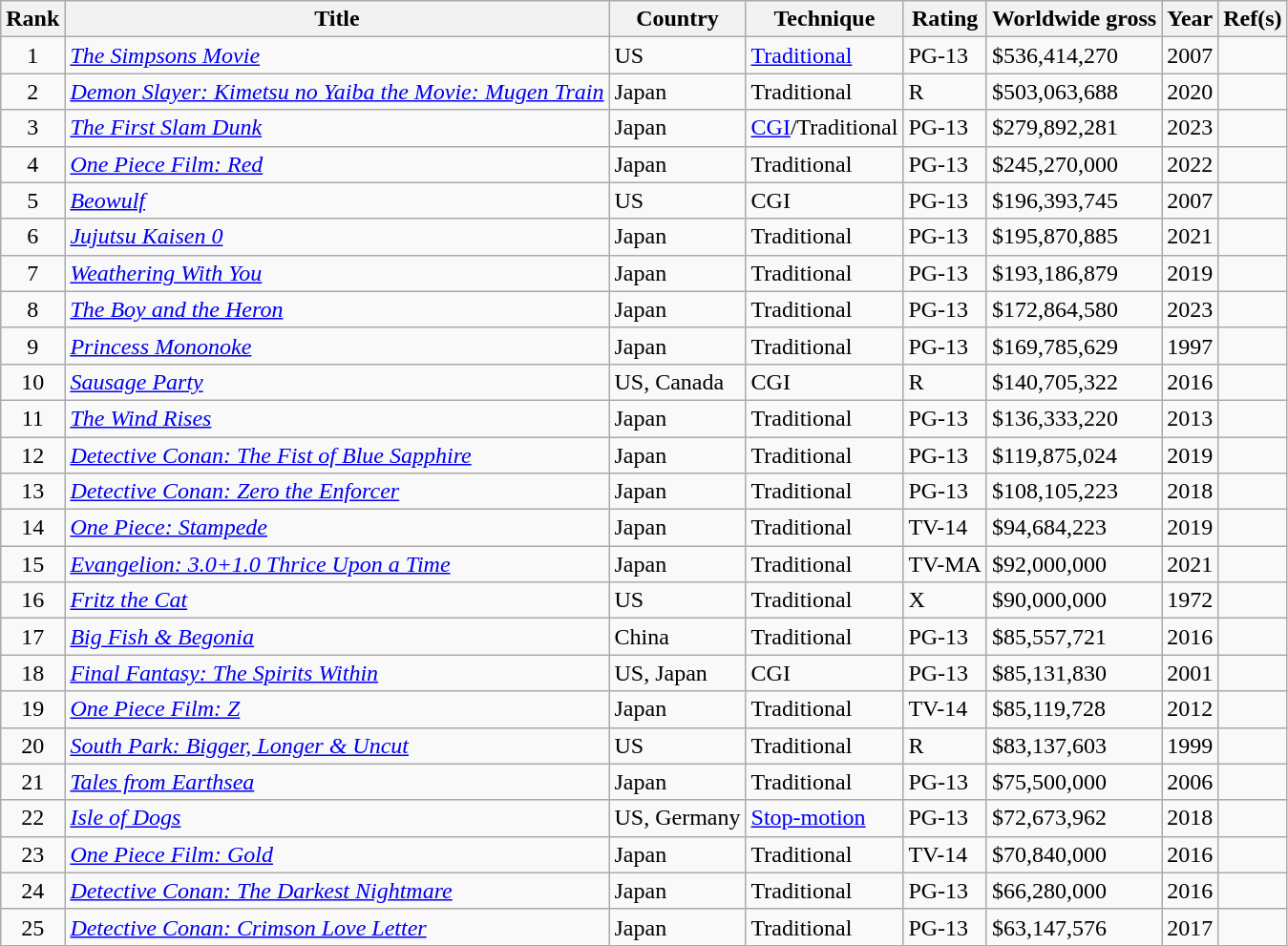<table class="wikitable">
<tr>
<th>Rank</th>
<th>Title</th>
<th>Country</th>
<th>Technique</th>
<th>Rating</th>
<th>Worldwide gross</th>
<th>Year</th>
<th>Ref(s)</th>
</tr>
<tr>
<td style="text-align:center;">1</td>
<td><em><a href='#'>The Simpsons Movie</a></em></td>
<td>US</td>
<td><a href='#'>Traditional</a></td>
<td>PG-13</td>
<td>$536,414,270</td>
<td>2007</td>
<td></td>
</tr>
<tr>
<td style="text-align:center;">2</td>
<td><em><a href='#'>Demon Slayer: Kimetsu no Yaiba the Movie: Mugen Train</a></em></td>
<td>Japan</td>
<td>Traditional</td>
<td>R</td>
<td>$503,063,688</td>
<td>2020</td>
<td></td>
</tr>
<tr>
<td style="text-align:center;">3</td>
<td><em><a href='#'>The First Slam Dunk</a></em></td>
<td>Japan</td>
<td><a href='#'>CGI</a>/Traditional</td>
<td>PG-13</td>
<td>$279,892,281</td>
<td>2023</td>
<td></td>
</tr>
<tr>
<td style="text-align:center;">4</td>
<td><em><a href='#'>One Piece Film: Red</a></em></td>
<td>Japan</td>
<td>Traditional</td>
<td>PG-13</td>
<td>$245,270,000</td>
<td>2022</td>
<td></td>
</tr>
<tr>
<td style="text-align:center;">5</td>
<td><em><a href='#'>Beowulf</a></em></td>
<td>US</td>
<td>CGI</td>
<td>PG-13</td>
<td>$196,393,745</td>
<td>2007</td>
<td></td>
</tr>
<tr>
<td style="text-align:center;">6</td>
<td><em><a href='#'>Jujutsu Kaisen 0</a></em></td>
<td>Japan</td>
<td>Traditional</td>
<td>PG-13</td>
<td>$195,870,885</td>
<td>2021</td>
<td></td>
</tr>
<tr>
<td style="text-align:center;">7</td>
<td><em><a href='#'>Weathering With You</a></em></td>
<td>Japan</td>
<td>Traditional</td>
<td>PG-13</td>
<td>$193,186,879</td>
<td>2019</td>
<td></td>
</tr>
<tr>
<td style="text-align:center;">8</td>
<td><em><a href='#'>The Boy and the Heron</a></em></td>
<td>Japan</td>
<td>Traditional</td>
<td>PG-13</td>
<td>$172,864,580</td>
<td>2023</td>
<td></td>
</tr>
<tr>
<td style="text-align:center;">9</td>
<td><em><a href='#'>Princess Mononoke</a></em></td>
<td>Japan</td>
<td>Traditional</td>
<td>PG-13</td>
<td>$169,785,629</td>
<td>1997</td>
<td></td>
</tr>
<tr>
<td style="text-align:center;">10</td>
<td><em><a href='#'>Sausage Party</a></em></td>
<td>US, Canada</td>
<td>CGI</td>
<td>R</td>
<td>$140,705,322</td>
<td>2016</td>
<td></td>
</tr>
<tr>
<td style="text-align:center;">11</td>
<td><em><a href='#'>The Wind Rises</a></em></td>
<td>Japan</td>
<td>Traditional</td>
<td>PG-13</td>
<td>$136,333,220</td>
<td>2013</td>
<td></td>
</tr>
<tr>
<td style="text-align:center;">12</td>
<td><em><a href='#'>Detective Conan: The Fist of Blue Sapphire</a></em></td>
<td>Japan</td>
<td>Traditional</td>
<td>PG-13</td>
<td>$119,875,024</td>
<td>2019</td>
<td></td>
</tr>
<tr>
<td style="text-align:center;">13</td>
<td><em><a href='#'>Detective Conan: Zero the Enforcer</a></em></td>
<td>Japan</td>
<td>Traditional</td>
<td>PG-13</td>
<td>$108,105,223</td>
<td>2018</td>
<td></td>
</tr>
<tr>
<td style="text-align:center;">14</td>
<td><em><a href='#'>One Piece: Stampede</a></em></td>
<td>Japan</td>
<td>Traditional</td>
<td>TV-14</td>
<td>$94,684,223</td>
<td>2019</td>
<td></td>
</tr>
<tr>
<td style="text-align:center;">15</td>
<td><em><a href='#'>Evangelion: 3.0+1.0 Thrice Upon a Time</a></em></td>
<td>Japan</td>
<td>Traditional</td>
<td>TV-MA</td>
<td>$92,000,000</td>
<td>2021</td>
<td></td>
</tr>
<tr>
<td style="text-align:center;">16</td>
<td><em><a href='#'>Fritz the Cat</a></em></td>
<td>US</td>
<td>Traditional</td>
<td>X</td>
<td>$90,000,000</td>
<td>1972</td>
<td></td>
</tr>
<tr>
<td style="text-align:center;">17</td>
<td><em><a href='#'>Big Fish & Begonia</a></em></td>
<td>China</td>
<td>Traditional</td>
<td>PG-13</td>
<td>$85,557,721</td>
<td>2016</td>
<td></td>
</tr>
<tr>
<td style="text-align:center;">18</td>
<td><em><a href='#'>Final Fantasy: The Spirits Within</a></em></td>
<td>US, Japan</td>
<td>CGI</td>
<td>PG-13</td>
<td>$85,131,830</td>
<td>2001</td>
<td></td>
</tr>
<tr>
<td style="text-align:center;">19</td>
<td><em><a href='#'>One Piece Film: Z</a></em></td>
<td>Japan</td>
<td>Traditional</td>
<td>TV-14</td>
<td>$85,119,728</td>
<td>2012</td>
<td></td>
</tr>
<tr>
<td style="text-align:center;">20</td>
<td><em><a href='#'>South Park: Bigger, Longer & Uncut</a></em></td>
<td>US</td>
<td>Traditional</td>
<td>R</td>
<td>$83,137,603</td>
<td>1999</td>
<td></td>
</tr>
<tr>
<td style="text-align:center;">21</td>
<td><em><a href='#'>Tales from Earthsea</a></em></td>
<td>Japan</td>
<td>Traditional</td>
<td>PG-13</td>
<td>$75,500,000</td>
<td>2006</td>
<td></td>
</tr>
<tr>
<td style="text-align:center;">22</td>
<td><em><a href='#'>Isle of Dogs</a></em></td>
<td>US, Germany</td>
<td><a href='#'>Stop-motion</a></td>
<td>PG-13</td>
<td>$72,673,962</td>
<td>2018</td>
<td></td>
</tr>
<tr>
<td style="text-align:center;">23</td>
<td><em><a href='#'>One Piece Film: Gold</a></em></td>
<td>Japan</td>
<td>Traditional</td>
<td>TV-14</td>
<td>$70,840,000</td>
<td>2016</td>
<td></td>
</tr>
<tr>
<td style="text-align:center;">24</td>
<td><em><a href='#'>Detective Conan: The Darkest Nightmare</a></em></td>
<td>Japan</td>
<td>Traditional</td>
<td>PG-13</td>
<td>$66,280,000</td>
<td>2016</td>
<td></td>
</tr>
<tr>
<td style="text-align:center;">25</td>
<td><em><a href='#'>Detective Conan: Crimson Love Letter</a></em></td>
<td>Japan</td>
<td>Traditional</td>
<td>PG-13</td>
<td>$63,147,576</td>
<td>2017</td>
<td></td>
</tr>
</table>
